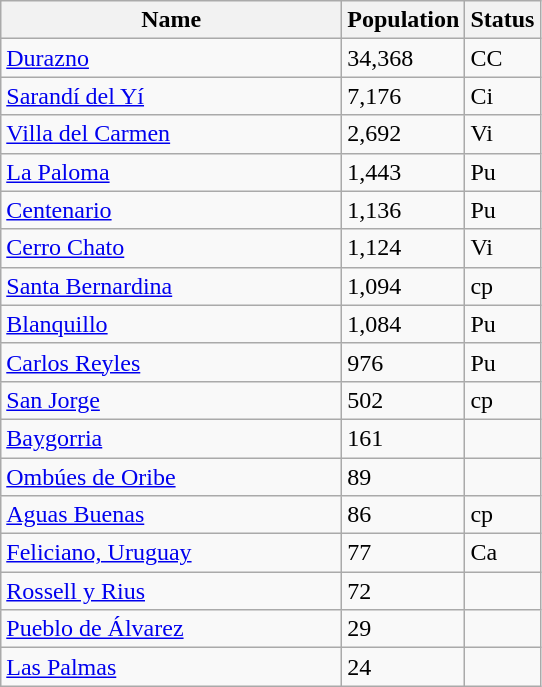<table class="wikitable sortable">
<tr>
<th style="width: 220px;">Name</th>
<th>Population</th>
<th class="unsortable">Status</th>
</tr>
<tr>
<td><a href='#'>Durazno</a></td>
<td>34,368</td>
<td>CC</td>
</tr>
<tr>
<td><a href='#'>Sarandí del Yí</a></td>
<td>7,176</td>
<td>Ci</td>
</tr>
<tr>
<td><a href='#'>Villa del Carmen</a></td>
<td>2,692</td>
<td>Vi</td>
</tr>
<tr>
<td><a href='#'>La Paloma</a></td>
<td>1,443</td>
<td>Pu</td>
</tr>
<tr>
<td><a href='#'>Centenario</a></td>
<td>1,136</td>
<td>Pu</td>
</tr>
<tr>
<td><a href='#'>Cerro Chato</a></td>
<td>1,124</td>
<td>Vi</td>
</tr>
<tr>
<td><a href='#'>Santa Bernardina</a></td>
<td>1,094</td>
<td>cp</td>
</tr>
<tr>
<td><a href='#'>Blanquillo</a></td>
<td>1,084</td>
<td>Pu</td>
</tr>
<tr>
<td><a href='#'>Carlos Reyles</a></td>
<td>976</td>
<td>Pu</td>
</tr>
<tr>
<td><a href='#'>San Jorge</a></td>
<td>502</td>
<td>cp</td>
</tr>
<tr>
<td><a href='#'>Baygorria</a></td>
<td>161</td>
<td></td>
</tr>
<tr>
<td><a href='#'>Ombúes de Oribe</a></td>
<td>89</td>
<td></td>
</tr>
<tr>
<td><a href='#'>Aguas Buenas</a></td>
<td>86</td>
<td>cp</td>
</tr>
<tr>
<td><a href='#'>Feliciano, Uruguay</a></td>
<td>77</td>
<td>Ca</td>
</tr>
<tr>
<td><a href='#'>Rossell y Rius</a></td>
<td>72</td>
<td></td>
</tr>
<tr>
<td><a href='#'>Pueblo de Álvarez</a></td>
<td>29</td>
<td></td>
</tr>
<tr>
<td><a href='#'>Las Palmas</a></td>
<td>24</td>
<td></td>
</tr>
</table>
